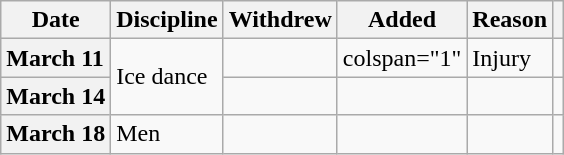<table class="wikitable unsortable" style="text-align:left;">
<tr>
<th scope="col">Date</th>
<th scope="col">Discipline</th>
<th scope="col">Withdrew</th>
<th scope="col">Added</th>
<th scope="col">Reason</th>
<th scope="col"></th>
</tr>
<tr>
<th scope="row" style="text-align:left">March 11</th>
<td rowspan=2>Ice dance</td>
<td></td>
<td>colspan="1" </td>
<td>Injury</td>
<td></td>
</tr>
<tr>
<th scope="row" style="text-align:left">March 14</th>
<td></td>
<td></td>
<td></td>
<td></td>
</tr>
<tr>
<th scope="row" style="text-align:left">March 18</th>
<td>Men</td>
<td></td>
<td></td>
<td></td>
<td></td>
</tr>
</table>
